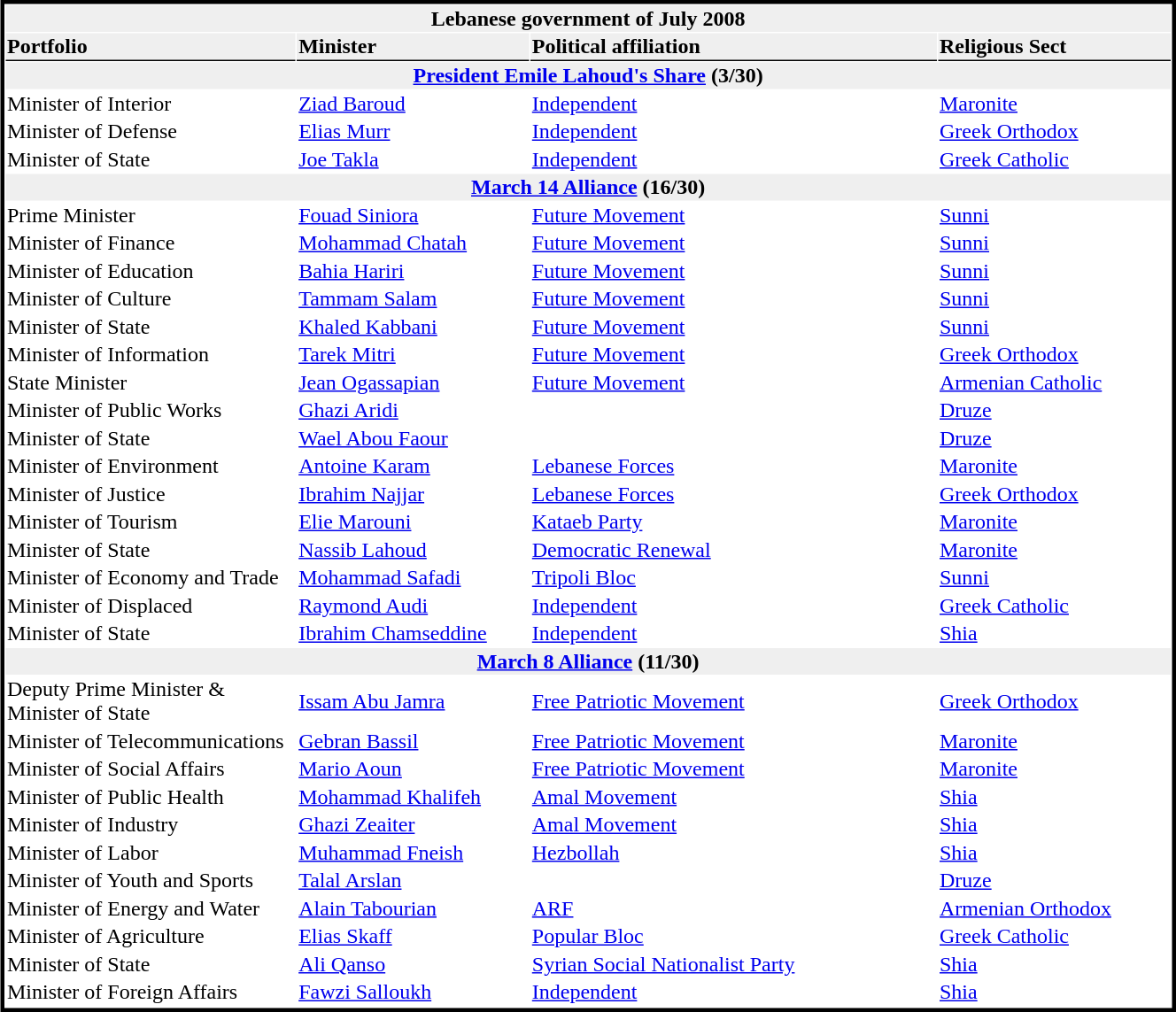<table width="70%" border="0" align="center" cellpadding=1 cellspacing=1 style="margin:3px; border:3px solid;">
<tr>
<td colspan=4 style="text-align:center; background:#efefef"><strong>Lebanese government of July 2008</strong></td>
</tr>
<tr>
<td td width="25%" style="border-bottom:1px solid; background:#efefef;"><strong>Portfolio</strong></td>
<td td width="20%" style="border-bottom:1px solid; background:#efefef;"><strong>Minister</strong></td>
<td td width="35%" style="border-bottom:1px solid; background:#efefef;"><strong>Political affiliation</strong></td>
<td td width="20%" style="border-bottom:1px solid; background:#efefef;"><strong>Religious Sect</strong></td>
</tr>
<tr>
<td colspan=4 style="text-align:center; background:#efefef"><strong><a href='#'>President Emile Lahoud's Share</a> (3/30)</strong></td>
</tr>
<tr>
<td>Minister of Interior</td>
<td><a href='#'>Ziad Baroud</a></td>
<td> <a href='#'>Independent</a></td>
<td><a href='#'>Maronite</a></td>
</tr>
<tr>
<td>Minister of Defense</td>
<td><a href='#'>Elias Murr</a></td>
<td> <a href='#'>Independent</a></td>
<td><a href='#'>Greek Orthodox</a></td>
</tr>
<tr>
<td>Minister of State</td>
<td><a href='#'>Joe Takla</a></td>
<td> <a href='#'>Independent</a></td>
<td><a href='#'>Greek Catholic</a></td>
</tr>
<tr>
<td colspan=4 style="text-align:center; background:#efefef"><strong><a href='#'>March 14 Alliance</a> (16/30)</strong></td>
</tr>
<tr>
<td Prime Minister of Lebanon>Prime Minister</td>
<td><a href='#'>Fouad Siniora</a></td>
<td> <a href='#'>Future Movement</a></td>
<td><a href='#'>Sunni</a></td>
</tr>
<tr>
<td>Minister of Finance</td>
<td><a href='#'>Mohammad Chatah</a></td>
<td> <a href='#'>Future Movement</a></td>
<td><a href='#'>Sunni</a></td>
</tr>
<tr>
<td>Minister of Education</td>
<td><a href='#'>Bahia Hariri</a></td>
<td> <a href='#'>Future Movement</a></td>
<td><a href='#'>Sunni</a></td>
</tr>
<tr>
<td>Minister of Culture</td>
<td><a href='#'>Tammam Salam</a></td>
<td> <a href='#'>Future Movement</a></td>
<td><a href='#'>Sunni</a></td>
</tr>
<tr>
<td>Minister of State</td>
<td><a href='#'>Khaled Kabbani</a></td>
<td> <a href='#'>Future Movement</a></td>
<td><a href='#'>Sunni</a></td>
</tr>
<tr>
<td>Minister of Information</td>
<td><a href='#'>Tarek Mitri</a></td>
<td> <a href='#'>Future Movement</a></td>
<td><a href='#'>Greek Orthodox</a></td>
</tr>
<tr>
<td>State Minister</td>
<td><a href='#'>Jean Ogassapian</a></td>
<td> <a href='#'>Future Movement</a></td>
<td><a href='#'>Armenian Catholic</a></td>
</tr>
<tr>
<td>Minister of Public Works</td>
<td><a href='#'>Ghazi Aridi</a></td>
<td> </td>
<td><a href='#'>Druze</a></td>
</tr>
<tr>
<td>Minister of State</td>
<td><a href='#'>Wael Abou Faour</a></td>
<td> </td>
<td><a href='#'>Druze</a></td>
</tr>
<tr>
<td>Minister of Environment</td>
<td><a href='#'>Antoine Karam</a></td>
<td> <a href='#'>Lebanese Forces</a></td>
<td><a href='#'>Maronite</a></td>
</tr>
<tr>
<td>Minister of Justice</td>
<td><a href='#'>Ibrahim Najjar</a></td>
<td> <a href='#'>Lebanese Forces</a></td>
<td><a href='#'>Greek Orthodox</a></td>
</tr>
<tr>
<td>Minister of Tourism</td>
<td><a href='#'>Elie Marouni</a></td>
<td> <a href='#'>Kataeb Party</a></td>
<td><a href='#'>Maronite</a></td>
</tr>
<tr>
<td>Minister of State</td>
<td><a href='#'>Nassib Lahoud</a></td>
<td> <a href='#'> Democratic Renewal</a></td>
<td><a href='#'>Maronite</a></td>
</tr>
<tr>
<td>Minister of Economy and Trade</td>
<td><a href='#'>Mohammad Safadi</a></td>
<td> <a href='#'>Tripoli Bloc</a></td>
<td><a href='#'>Sunni</a></td>
</tr>
<tr>
<td>Minister of Displaced</td>
<td><a href='#'>Raymond Audi</a></td>
<td> <a href='#'>Independent</a></td>
<td><a href='#'>Greek Catholic</a></td>
</tr>
<tr>
<td>Minister of State</td>
<td><a href='#'>Ibrahim Chamseddine</a></td>
<td>  <a href='#'>Independent</a></td>
<td><a href='#'>Shia</a></td>
</tr>
<tr>
<td colspan=4 style="text-align:center; background:#efefef"><strong><a href='#'>March 8 Alliance</a> (11/30)</strong></td>
</tr>
<tr>
<td>Deputy Prime Minister & Minister of State</td>
<td><a href='#'>Issam Abu Jamra</a></td>
<td> <a href='#'>Free Patriotic Movement</a></td>
<td><a href='#'>Greek Orthodox</a></td>
</tr>
<tr>
<td>Minister of Telecommunications</td>
<td><a href='#'>Gebran Bassil</a></td>
<td> <a href='#'>Free Patriotic Movement</a></td>
<td><a href='#'>Maronite</a></td>
</tr>
<tr>
<td>Minister of Social Affairs</td>
<td><a href='#'>Mario Aoun</a></td>
<td> <a href='#'>Free Patriotic Movement</a></td>
<td><a href='#'>Maronite</a></td>
</tr>
<tr>
<td>Minister of Public Health</td>
<td><a href='#'>Mohammad Khalifeh</a></td>
<td> <a href='#'>Amal Movement</a></td>
<td><a href='#'>Shia</a></td>
</tr>
<tr>
<td>Minister of Industry</td>
<td><a href='#'>Ghazi Zeaiter</a></td>
<td> <a href='#'>Amal Movement</a></td>
<td><a href='#'>Shia</a></td>
</tr>
<tr>
<td>Minister of Labor</td>
<td><a href='#'>Muhammad Fneish</a></td>
<td> <a href='#'>Hezbollah</a></td>
<td><a href='#'>Shia</a></td>
</tr>
<tr>
<td>Minister of Youth and Sports</td>
<td><a href='#'>Talal Arslan</a></td>
<td> </td>
<td><a href='#'>Druze</a></td>
</tr>
<tr>
<td>Minister of Energy and Water</td>
<td><a href='#'>Alain Tabourian</a></td>
<td> <a href='#'> ARF</a></td>
<td><a href='#'>Armenian Orthodox</a></td>
</tr>
<tr>
<td>Minister of Agriculture</td>
<td><a href='#'>Elias Skaff</a></td>
<td> <a href='#'> Popular Bloc</a></td>
<td><a href='#'>Greek Catholic</a></td>
</tr>
<tr>
<td>Minister of State</td>
<td><a href='#'>Ali Qanso</a></td>
<td> <a href='#'>Syrian Social Nationalist Party</a></td>
<td><a href='#'>Shia</a></td>
</tr>
<tr>
<td>Minister of Foreign Affairs</td>
<td><a href='#'>Fawzi Salloukh</a></td>
<td> <a href='#'>Independent</a></td>
<td><a href='#'>Shia</a></td>
</tr>
<tr>
</tr>
</table>
